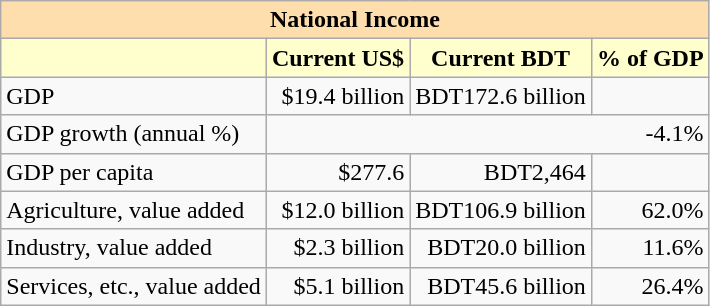<table class="wikitable">
<tr>
<th colspan="4" style="background: #ffdead;">National Income</th>
</tr>
<tr>
<th style="background: #ffffcd;"></th>
<th style="background: #ffffcd;">Current US$</th>
<th style="background: #ffffcd;">Current BDT</th>
<th style="background: #ffffcd;">% of GDP</th>
</tr>
<tr>
<td>GDP</td>
<td style="text-align: right;">$19.4 billion</td>
<td style="text-align: right;">BDT172.6 billion</td>
<td style="text-align: right;"></td>
</tr>
<tr>
<td>GDP growth (annual %)</td>
<td colspan="3"  style="text-align: right;">-4.1%</td>
</tr>
<tr>
<td>GDP per capita</td>
<td style="text-align: right;">$277.6</td>
<td style="text-align: right;">BDT2,464</td>
<td style="text-align: right;"></td>
</tr>
<tr>
<td>Agriculture, value added</td>
<td style="text-align: right;">$12.0 billion</td>
<td style="text-align: right;">BDT106.9 billion</td>
<td style="text-align: right;">62.0%</td>
</tr>
<tr>
<td>Industry, value added</td>
<td style="text-align: right;">$2.3 billion</td>
<td style="text-align: right;">BDT20.0 billion</td>
<td style="text-align: right;">11.6%</td>
</tr>
<tr>
<td>Services, etc., value added</td>
<td style="text-align: right;">$5.1 billion</td>
<td style="text-align: right;">BDT45.6 billion</td>
<td style="text-align: right;">26.4%</td>
</tr>
</table>
